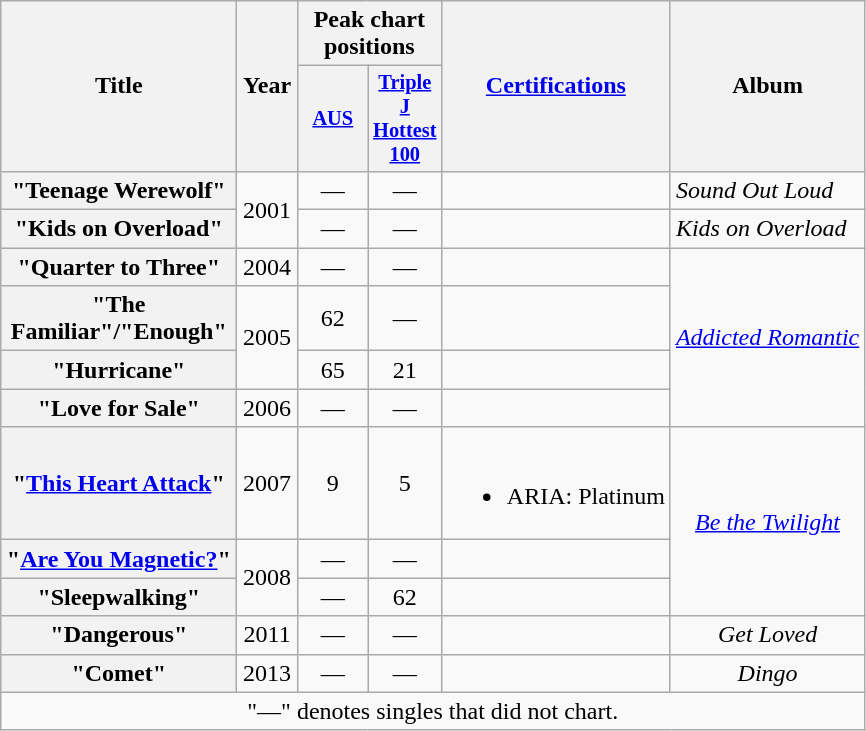<table class="wikitable plainrowheaders">
<tr>
<th width="150" rowspan="2">Title</th>
<th rowspan="2" width="33">Year</th>
<th colspan="2">Peak chart positions</th>
<th colspan="1" rowspan="2"><a href='#'>Certifications</a></th>
<th rowspan="2">Album</th>
</tr>
<tr>
<th style="width:3em;font-size:85%"><a href='#'>AUS</a><br></th>
<th style="width:3em;font-size:85%"><a href='#'>Triple J Hottest 100</a></th>
</tr>
<tr>
<th scope="row">"Teenage Werewolf"</th>
<td align="center" rowspan="2">2001</td>
<td align="center">—</td>
<td align="center">—</td>
<td></td>
<td><em>Sound Out Loud</em></td>
</tr>
<tr>
<th scope="row">"Kids on Overload"</th>
<td align="center">—</td>
<td align="center">—</td>
<td></td>
<td><em>Kids on Overload</em></td>
</tr>
<tr>
<th scope="row">"Quarter to Three"</th>
<td align="center">2004</td>
<td align="center">—</td>
<td align="center">—</td>
<td></td>
<td rowspan="4" align="center"><em><a href='#'>Addicted Romantic</a></em></td>
</tr>
<tr>
<th scope="row">"The Familiar"/"Enough"</th>
<td align="center" rowspan="2">2005</td>
<td align="center">62</td>
<td align="center">—</td>
<td></td>
</tr>
<tr>
<th scope="row">"Hurricane"</th>
<td align="center">65</td>
<td align="center">21</td>
<td></td>
</tr>
<tr>
<th scope="row">"Love for Sale"</th>
<td align="center">2006</td>
<td align="center">—</td>
<td align="center">—</td>
<td></td>
</tr>
<tr>
<th scope="row">"<a href='#'>This Heart Attack</a>"</th>
<td align="center">2007</td>
<td align="center">9</td>
<td align="center">5</td>
<td><br><ul><li>ARIA: Platinum</li></ul></td>
<td rowspan="3" align="center"><em><a href='#'>Be the Twilight</a></em></td>
</tr>
<tr>
<th scope="row">"<a href='#'>Are You Magnetic?</a>"</th>
<td align="center" rowspan="2">2008</td>
<td align="center">—</td>
<td align="center">—</td>
<td></td>
</tr>
<tr>
<th scope="row">"Sleepwalking"</th>
<td align="center">—</td>
<td align="center">62</td>
<td></td>
</tr>
<tr>
<th scope="row">"Dangerous"</th>
<td align="center">2011</td>
<td align="center">—</td>
<td align="center">—</td>
<td></td>
<td align="center"><em>Get Loved</em></td>
</tr>
<tr>
<th scope="row">"Comet"</th>
<td align="center">2013</td>
<td align="center">—</td>
<td align="center">—</td>
<td></td>
<td align="center"><em>Dingo</em></td>
</tr>
<tr>
<td colspan="8" align="center">"—" denotes singles that did not chart.</td>
</tr>
</table>
